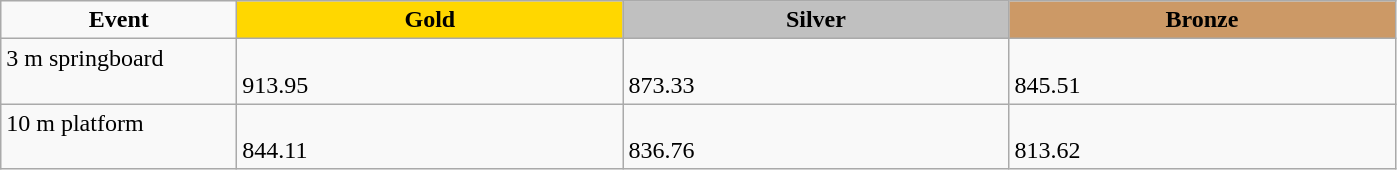<table class="wikitable" style="text-align:left">
<tr align="center">
<td width=150><strong>Event</strong></td>
<td width=250 bgcolor=gold><strong>Gold</strong></td>
<td width=250 bgcolor=silver><strong>Silver</strong></td>
<td width=250 bgcolor=CC9966><strong>Bronze</strong></td>
</tr>
<tr valign="top">
<td>3 m springboard<br><div></div></td>
<td><br>913.95</td>
<td><br>873.33</td>
<td><br> 845.51</td>
</tr>
<tr valign="top">
<td>10 m platform<br><div></div></td>
<td><br> 844.11</td>
<td> <br> 836.76</td>
<td><br> 813.62</td>
</tr>
</table>
